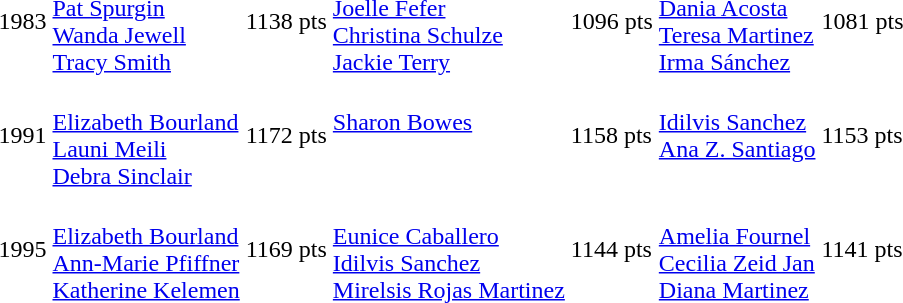<table>
<tr>
<td>1983</td>
<td><br><a href='#'>Pat Spurgin</a><br><a href='#'>Wanda Jewell</a><br><a href='#'>Tracy Smith</a></td>
<td>1138 pts</td>
<td><br><a href='#'>Joelle Fefer</a><br><a href='#'>Christina Schulze</a><br><a href='#'>Jackie Terry</a></td>
<td>1096 pts</td>
<td><br><a href='#'>Dania Acosta</a><br><a href='#'>Teresa Martinez</a><br><a href='#'>Irma Sánchez</a></td>
<td>1081 pts</td>
</tr>
<tr>
<td>1991</td>
<td><br><a href='#'>Elizabeth Bourland</a><br><a href='#'>Launi Meili</a><br><a href='#'>Debra Sinclair</a></td>
<td>1172 pts</td>
<td style="vertical-align:top;"><br><a href='#'>Sharon Bowes</a></td>
<td>1158 pts</td>
<td style="vertical-align:top;"><br><a href='#'>Idilvis Sanchez</a><br><a href='#'>Ana Z. Santiago</a></td>
<td>1153 pts</td>
</tr>
<tr>
<td>1995</td>
<td><br><a href='#'>Elizabeth Bourland</a><br><a href='#'>Ann-Marie Pfiffner</a><br><a href='#'>Katherine Kelemen</a></td>
<td>1169 pts</td>
<td><br><a href='#'>Eunice Caballero</a><br><a href='#'>Idilvis Sanchez</a><br><a href='#'>Mirelsis Rojas Martinez</a></td>
<td>1144 pts</td>
<td><br><a href='#'>Amelia Fournel</a><br><a href='#'>Cecilia Zeid Jan</a><br><a href='#'>Diana Martinez</a></td>
<td>1141 pts</td>
</tr>
</table>
